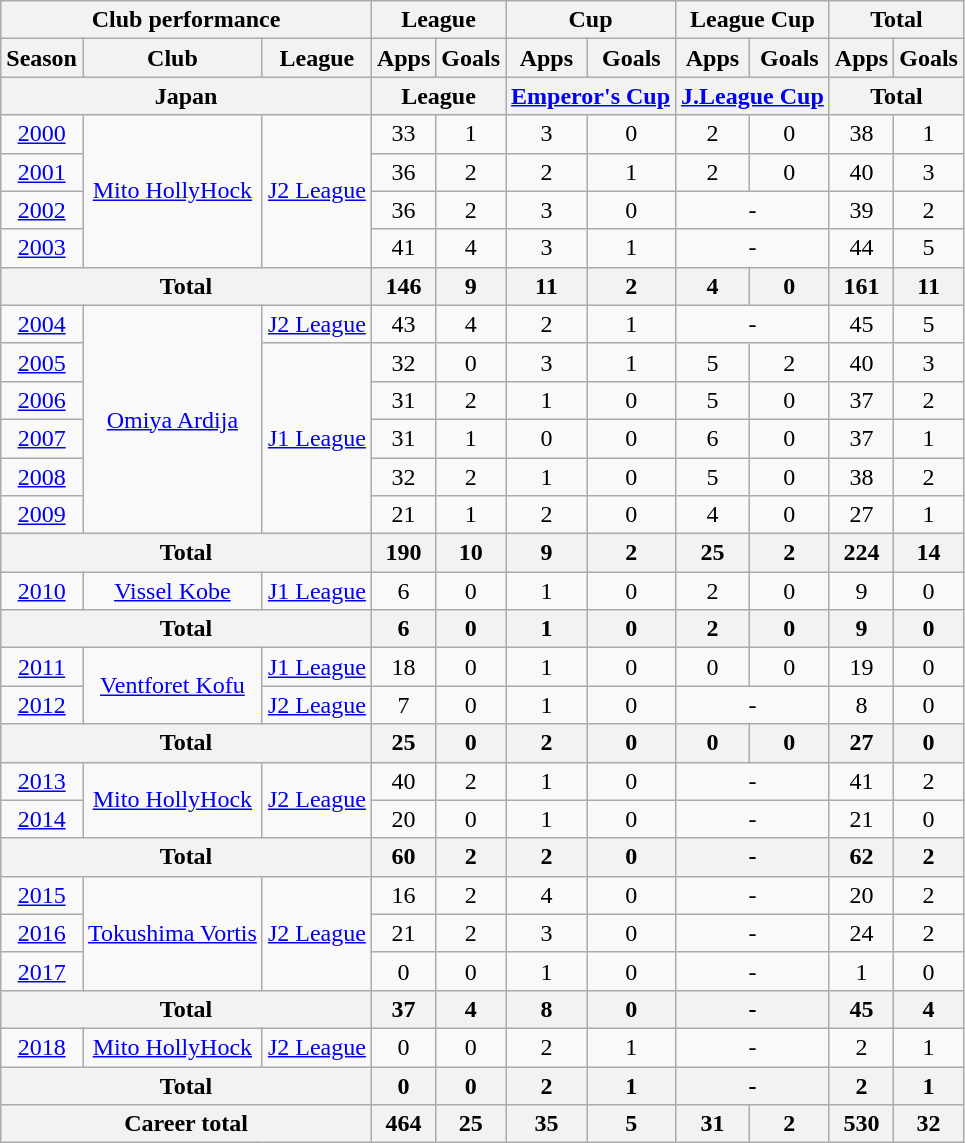<table class="wikitable" style="text-align:center">
<tr>
<th colspan=3>Club performance</th>
<th colspan=2>League</th>
<th colspan=2>Cup</th>
<th colspan=2>League Cup</th>
<th colspan=2>Total</th>
</tr>
<tr>
<th>Season</th>
<th>Club</th>
<th>League</th>
<th>Apps</th>
<th>Goals</th>
<th>Apps</th>
<th>Goals</th>
<th>Apps</th>
<th>Goals</th>
<th>Apps</th>
<th>Goals</th>
</tr>
<tr>
<th colspan=3>Japan</th>
<th colspan=2>League</th>
<th colspan=2><a href='#'>Emperor's Cup</a></th>
<th colspan=2><a href='#'>J.League Cup</a></th>
<th colspan=2>Total</th>
</tr>
<tr>
<td><a href='#'>2000</a></td>
<td rowspan="4"><a href='#'>Mito HollyHock</a></td>
<td rowspan="4"><a href='#'>J2 League</a></td>
<td>33</td>
<td>1</td>
<td>3</td>
<td>0</td>
<td>2</td>
<td>0</td>
<td>38</td>
<td>1</td>
</tr>
<tr>
<td><a href='#'>2001</a></td>
<td>36</td>
<td>2</td>
<td>2</td>
<td>1</td>
<td>2</td>
<td>0</td>
<td>40</td>
<td>3</td>
</tr>
<tr>
<td><a href='#'>2002</a></td>
<td>36</td>
<td>2</td>
<td>3</td>
<td>0</td>
<td colspan="2">-</td>
<td>39</td>
<td>2</td>
</tr>
<tr>
<td><a href='#'>2003</a></td>
<td>41</td>
<td>4</td>
<td>3</td>
<td>1</td>
<td colspan="2">-</td>
<td>44</td>
<td>5</td>
</tr>
<tr>
<th colspan="3">Total</th>
<th>146</th>
<th>9</th>
<th>11</th>
<th>2</th>
<th>4</th>
<th>0</th>
<th>161</th>
<th>11</th>
</tr>
<tr>
<td><a href='#'>2004</a></td>
<td rowspan="6"><a href='#'>Omiya Ardija</a></td>
<td><a href='#'>J2 League</a></td>
<td>43</td>
<td>4</td>
<td>2</td>
<td>1</td>
<td colspan="2">-</td>
<td>45</td>
<td>5</td>
</tr>
<tr>
<td><a href='#'>2005</a></td>
<td rowspan="5"><a href='#'>J1 League</a></td>
<td>32</td>
<td>0</td>
<td>3</td>
<td>1</td>
<td>5</td>
<td>2</td>
<td>40</td>
<td>3</td>
</tr>
<tr>
<td><a href='#'>2006</a></td>
<td>31</td>
<td>2</td>
<td>1</td>
<td>0</td>
<td>5</td>
<td>0</td>
<td>37</td>
<td>2</td>
</tr>
<tr>
<td><a href='#'>2007</a></td>
<td>31</td>
<td>1</td>
<td>0</td>
<td>0</td>
<td>6</td>
<td>0</td>
<td>37</td>
<td>1</td>
</tr>
<tr>
<td><a href='#'>2008</a></td>
<td>32</td>
<td>2</td>
<td>1</td>
<td>0</td>
<td>5</td>
<td>0</td>
<td>38</td>
<td>2</td>
</tr>
<tr>
<td><a href='#'>2009</a></td>
<td>21</td>
<td>1</td>
<td>2</td>
<td>0</td>
<td>4</td>
<td>0</td>
<td>27</td>
<td>1</td>
</tr>
<tr>
<th colspan="3">Total</th>
<th>190</th>
<th>10</th>
<th>9</th>
<th>2</th>
<th>25</th>
<th>2</th>
<th>224</th>
<th>14</th>
</tr>
<tr>
<td><a href='#'>2010</a></td>
<td><a href='#'>Vissel Kobe</a></td>
<td><a href='#'>J1 League</a></td>
<td>6</td>
<td>0</td>
<td>1</td>
<td>0</td>
<td>2</td>
<td>0</td>
<td>9</td>
<td>0</td>
</tr>
<tr>
<th colspan="3">Total</th>
<th>6</th>
<th>0</th>
<th>1</th>
<th>0</th>
<th>2</th>
<th>0</th>
<th>9</th>
<th>0</th>
</tr>
<tr>
<td><a href='#'>2011</a></td>
<td rowspan="2"><a href='#'>Ventforet Kofu</a></td>
<td><a href='#'>J1 League</a></td>
<td>18</td>
<td>0</td>
<td>1</td>
<td>0</td>
<td>0</td>
<td>0</td>
<td>19</td>
<td>0</td>
</tr>
<tr>
<td><a href='#'>2012</a></td>
<td><a href='#'>J2 League</a></td>
<td>7</td>
<td>0</td>
<td>1</td>
<td>0</td>
<td colspan="2">-</td>
<td>8</td>
<td>0</td>
</tr>
<tr>
<th colspan="3">Total</th>
<th>25</th>
<th>0</th>
<th>2</th>
<th>0</th>
<th>0</th>
<th>0</th>
<th>27</th>
<th>0</th>
</tr>
<tr>
<td><a href='#'>2013</a></td>
<td rowspan="2"><a href='#'>Mito HollyHock</a></td>
<td rowspan="2"><a href='#'>J2 League</a></td>
<td>40</td>
<td>2</td>
<td>1</td>
<td>0</td>
<td colspan="2">-</td>
<td>41</td>
<td>2</td>
</tr>
<tr>
<td><a href='#'>2014</a></td>
<td>20</td>
<td>0</td>
<td>1</td>
<td>0</td>
<td colspan="2">-</td>
<td>21</td>
<td>0</td>
</tr>
<tr>
<th colspan="3">Total</th>
<th>60</th>
<th>2</th>
<th>2</th>
<th>0</th>
<th colspan="2">-</th>
<th>62</th>
<th>2</th>
</tr>
<tr>
<td><a href='#'>2015</a></td>
<td rowspan="3"><a href='#'>Tokushima Vortis</a></td>
<td rowspan="3"><a href='#'>J2 League</a></td>
<td>16</td>
<td>2</td>
<td>4</td>
<td>0</td>
<td colspan="2">-</td>
<td>20</td>
<td>2</td>
</tr>
<tr>
<td><a href='#'>2016</a></td>
<td>21</td>
<td>2</td>
<td>3</td>
<td>0</td>
<td colspan="2">-</td>
<td>24</td>
<td>2</td>
</tr>
<tr>
<td><a href='#'>2017</a></td>
<td>0</td>
<td>0</td>
<td>1</td>
<td>0</td>
<td colspan="2">-</td>
<td>1</td>
<td>0</td>
</tr>
<tr>
<th colspan="3">Total</th>
<th>37</th>
<th>4</th>
<th>8</th>
<th>0</th>
<th colspan="2">-</th>
<th>45</th>
<th>4</th>
</tr>
<tr>
<td><a href='#'>2018</a></td>
<td><a href='#'>Mito HollyHock</a></td>
<td><a href='#'>J2 League</a></td>
<td>0</td>
<td>0</td>
<td>2</td>
<td>1</td>
<td colspan="2">-</td>
<td>2</td>
<td>1</td>
</tr>
<tr>
<th colspan="3">Total</th>
<th>0</th>
<th>0</th>
<th>2</th>
<th>1</th>
<th colspan="2">-</th>
<th>2</th>
<th>1</th>
</tr>
<tr>
<th colspan=3>Career total</th>
<th>464</th>
<th>25</th>
<th>35</th>
<th>5</th>
<th>31</th>
<th>2</th>
<th>530</th>
<th>32</th>
</tr>
</table>
